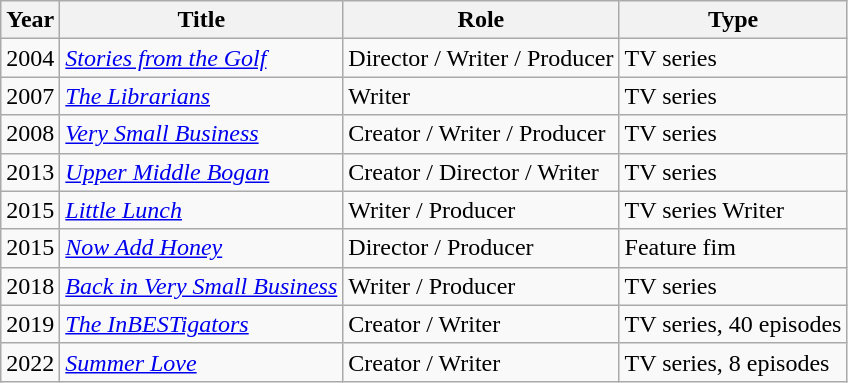<table class="wikitable">
<tr>
<th>Year</th>
<th>Title</th>
<th>Role</th>
<th>Type</th>
</tr>
<tr>
<td>2004</td>
<td><em><a href='#'>Stories from the Golf</a></em></td>
<td>Director / Writer / Producer</td>
<td>TV series</td>
</tr>
<tr>
<td>2007</td>
<td><em><a href='#'>The Librarians</a></em></td>
<td>Writer</td>
<td>TV series</td>
</tr>
<tr>
<td>2008</td>
<td><em><a href='#'>Very Small Business</a></em></td>
<td>Creator / Writer / Producer</td>
<td>TV series</td>
</tr>
<tr>
<td>2013</td>
<td><em><a href='#'>Upper Middle Bogan</a></em></td>
<td>Creator / Director / Writer</td>
<td>TV series</td>
</tr>
<tr>
<td>2015</td>
<td><em><a href='#'>Little Lunch</a></em></td>
<td>Writer / Producer</td>
<td>TV series  Writer</td>
</tr>
<tr>
<td>2015</td>
<td><em><a href='#'>Now Add Honey</a></em></td>
<td>Director / Producer</td>
<td>Feature fim</td>
</tr>
<tr>
<td>2018</td>
<td><em><a href='#'>Back in Very Small Business</a></em></td>
<td>Writer / Producer</td>
<td>TV series</td>
</tr>
<tr>
<td>2019</td>
<td><em><a href='#'>The InBESTigators</a></em></td>
<td>Creator / Writer</td>
<td>TV series, 40 episodes</td>
</tr>
<tr>
<td>2022</td>
<td><em><a href='#'>Summer Love</a></em></td>
<td>Creator / Writer</td>
<td>TV series, 8 episodes</td>
</tr>
</table>
